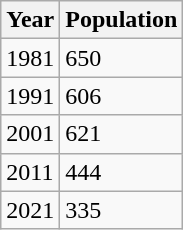<table class=wikitable>
<tr>
<th>Year</th>
<th>Population</th>
</tr>
<tr>
<td>1981</td>
<td>650</td>
</tr>
<tr>
<td>1991</td>
<td>606</td>
</tr>
<tr>
<td>2001</td>
<td>621</td>
</tr>
<tr>
<td>2011</td>
<td>444</td>
</tr>
<tr>
<td>2021</td>
<td>335</td>
</tr>
</table>
